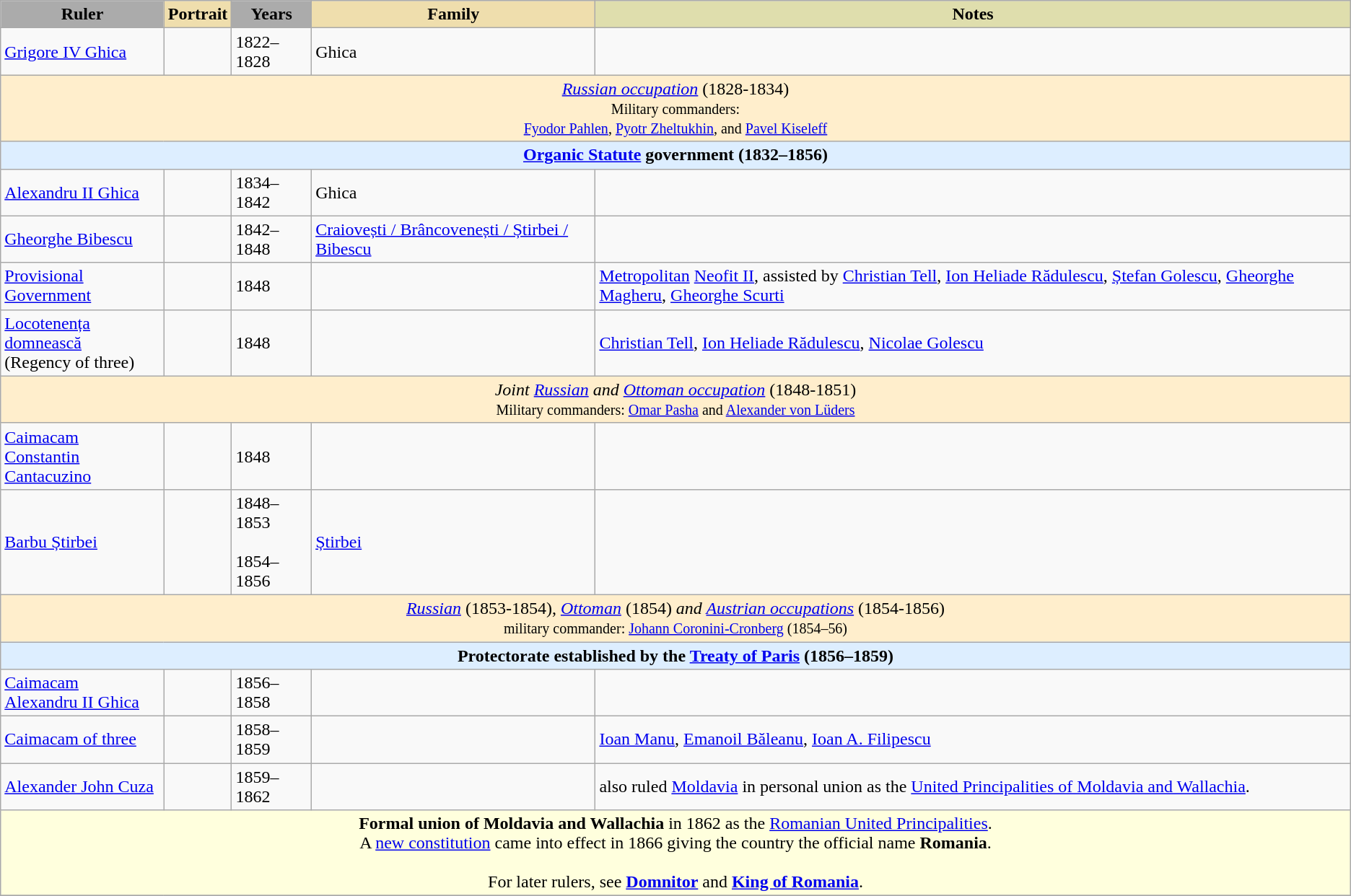<table class="wikitable sortable">
<tr>
<th style=background:#ababab;>Ruler</th>
<th style=background:#efdead;>Portrait</th>
<th style=background:#ababab;>Years</th>
<th style=background:#efdead;>Family</th>
<th style=background:#dfdead;>Notes</th>
</tr>
<tr>
<td><a href='#'>Grigore IV Ghica</a></td>
<td></td>
<td>1822–1828</td>
<td>Ghica</td>
<td></td>
</tr>
<tr bgcolor=#fec>
<td colspan="5" align="center"><em><a href='#'>Russian occupation</a></em> (1828-1834)<br><small>Military commanders:<br><a href='#'>Fyodor Pahlen</a>, <a href='#'>Pyotr Zheltukhin</a>, and <a href='#'>Pavel Kiseleff</a></small></td>
</tr>
<tr>
<td bgcolor=#DDEEFF colspan=5 align=center><strong><a href='#'>Organic Statute</a> government (1832–1856)</strong></td>
</tr>
<tr>
<td><a href='#'>Alexandru II Ghica</a></td>
<td></td>
<td>1834–1842</td>
<td>Ghica</td>
<td></td>
</tr>
<tr>
<td><a href='#'>Gheorghe Bibescu</a></td>
<td></td>
<td>1842–1848</td>
<td><a href='#'>Craiovești / Brâncovenești / Știrbei / Bibescu</a></td>
<td></td>
</tr>
<tr>
<td><a href='#'>Provisional Government</a></td>
<td></td>
<td>1848</td>
<td></td>
<td><a href='#'>Metropolitan</a> <a href='#'>Neofit II</a>, assisted by <a href='#'>Christian Tell</a>, <a href='#'>Ion Heliade Rădulescu</a>, <a href='#'>Ștefan Golescu</a>, <a href='#'>Gheorghe Magheru</a>, <a href='#'>Gheorghe Scurti</a></td>
</tr>
<tr>
<td><a href='#'>Locotenența domnească</a><br>(Regency of three)</td>
<td></td>
<td>1848</td>
<td></td>
<td><a href='#'>Christian Tell</a>, <a href='#'>Ion Heliade Rădulescu</a>, <a href='#'>Nicolae Golescu</a></td>
</tr>
<tr bgcolor=#fec>
<td colspan="5" align="center"><em>Joint <a href='#'>Russian</a> and <a href='#'>Ottoman occupation</a></em> (1848-1851)<br><small>Military commanders: <a href='#'>Omar Pasha</a> and <a href='#'>Alexander von Lüders</a></small></td>
</tr>
<tr>
<td><a href='#'>Caimacam</a><br><a href='#'>Constantin Cantacuzino</a></td>
<td></td>
<td>1848</td>
<td></td>
<td></td>
</tr>
<tr>
<td><a href='#'>Barbu Știrbei</a></td>
<td></td>
<td>1848–1853<br><br>1854–1856</td>
<td><a href='#'>Știrbei</a></td>
<td></td>
</tr>
<tr bgcolor=#fec>
<td colspan="5" align="center"><em><a href='#'>Russian</a></em> (1853-1854), <em><a href='#'>Ottoman</a></em> (1854) <em>and <a href='#'>Austrian occupations</a></em> (1854-1856)<br><small>military commander: <a href='#'>Johann Coronini-Cronberg</a> (1854–56)</small></td>
</tr>
<tr>
<td bgcolor=#DDEEFF colspan=5 align=center><strong>Protectorate established by the <a href='#'>Treaty of Paris</a> (1856–1859)</strong></td>
</tr>
<tr>
<td><a href='#'>Caimacam</a><br><a href='#'>Alexandru II Ghica</a></td>
<td></td>
<td>1856–1858</td>
<td></td>
<td></td>
</tr>
<tr>
<td><a href='#'>Caimacam of three</a></td>
<td></td>
<td>1858–1859</td>
<td></td>
<td><a href='#'>Ioan Manu</a>, <a href='#'>Emanoil Băleanu</a>, <a href='#'>Ioan A. Filipescu</a></td>
</tr>
<tr>
<td><a href='#'>Alexander John Cuza</a></td>
<td></td>
<td>1859–1862</td>
<td></td>
<td>also ruled <a href='#'>Moldavia</a> in personal union as the <a href='#'>United Principalities of Moldavia and Wallachia</a>.</td>
</tr>
<tr>
<td bgcolor=#FFFFDD colspan=5 align=center><strong>Formal union of Moldavia and Wallachia</strong> in 1862 as the <a href='#'>Romanian United Principalities</a>.<br>A <a href='#'>new constitution</a> came into effect in 1866 giving the country the official name <strong>Romania</strong>.<br><br>For later rulers, see <strong><a href='#'>Domnitor</a></strong> and <strong><a href='#'>King of Romania</a></strong>.</td>
</tr>
<tr>
</tr>
</table>
